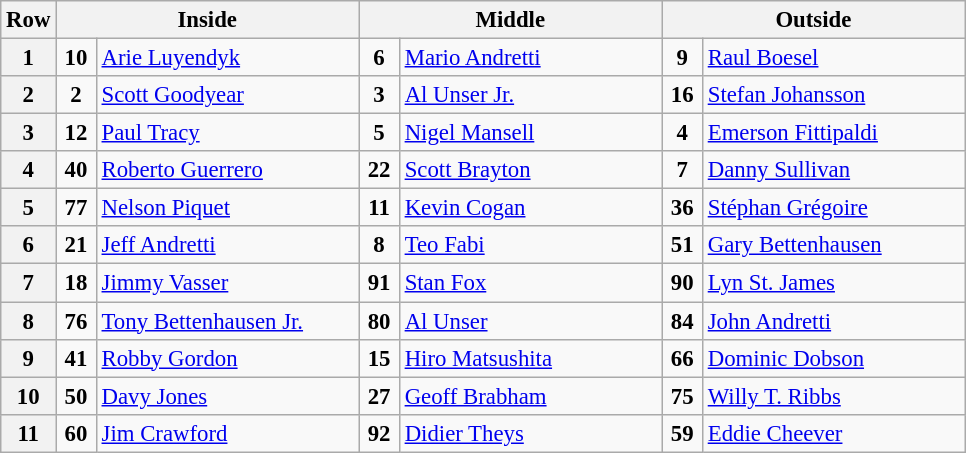<table class="wikitable" style="font-size: 95%;">
<tr>
<th>Row</th>
<th colspan=2 width="195">Inside</th>
<th colspan=2 width="195">Middle</th>
<th colspan=2 width="195">Outside</th>
</tr>
<tr>
<th>1</th>
<td align="center" width="20"><strong>10</strong></td>
<td> <a href='#'>Arie Luyendyk</a> <strong></strong></td>
<td align="center" width="20"><strong>6</strong></td>
<td> <a href='#'>Mario Andretti</a> <strong></strong></td>
<td align="center" width="20"><strong>9</strong></td>
<td> <a href='#'>Raul Boesel</a></td>
</tr>
<tr>
<th>2</th>
<td align="center" width="20"><strong>2</strong></td>
<td> <a href='#'>Scott Goodyear</a></td>
<td align="center" width="20"><strong>3</strong></td>
<td> <a href='#'>Al Unser Jr.</a> <strong></strong></td>
<td align="center" width="20"><strong>16</strong></td>
<td> <a href='#'>Stefan Johansson</a> <strong></strong></td>
</tr>
<tr>
<th>3</th>
<td align="center" width="20"><strong>12</strong></td>
<td> <a href='#'>Paul Tracy</a></td>
<td align="center" width="20"><strong>5</strong></td>
<td> <a href='#'>Nigel Mansell</a> <strong></strong></td>
<td align="center" width="20"><strong>4</strong></td>
<td> <a href='#'>Emerson Fittipaldi</a> <strong></strong></td>
</tr>
<tr>
<th>4</th>
<td align="center" width="20"><strong>40</strong></td>
<td> <a href='#'>Roberto Guerrero</a></td>
<td align="center" width="20"><strong>22</strong></td>
<td> <a href='#'>Scott Brayton</a></td>
<td align="center" width="20"><strong>7</strong></td>
<td> <a href='#'>Danny Sullivan</a> <strong></strong></td>
</tr>
<tr>
<th>5</th>
<td align="center" width="20"><strong>77</strong></td>
<td> <a href='#'>Nelson Piquet</a> <strong></strong></td>
<td align="center" width="20"><strong>11</strong></td>
<td> <a href='#'>Kevin Cogan</a></td>
<td align="center" width="20"><strong>36</strong></td>
<td> <a href='#'>Stéphan Grégoire</a> <strong></strong></td>
</tr>
<tr>
<th>6</th>
<td align="center" width="20"><strong>21</strong></td>
<td> <a href='#'>Jeff Andretti</a></td>
<td align="center" width="20"><strong>8</strong></td>
<td> <a href='#'>Teo Fabi</a></td>
<td align="center" width="20"><strong>51</strong></td>
<td> <a href='#'>Gary Bettenhausen</a></td>
</tr>
<tr>
<th>7</th>
<td align="center" width="20"><strong>18</strong></td>
<td> <a href='#'>Jimmy Vasser</a></td>
<td align="center" width="20"><strong>91</strong></td>
<td> <a href='#'>Stan Fox</a></td>
<td align="center" width="20"><strong>90</strong></td>
<td> <a href='#'>Lyn St. James</a></td>
</tr>
<tr>
<th>8</th>
<td align="center" width="20"><strong>76</strong></td>
<td> <a href='#'>Tony Bettenhausen Jr.</a></td>
<td align="center" width="20"><strong>80</strong></td>
<td> <a href='#'>Al Unser</a> <strong></strong></td>
<td align="center" width="20"><strong>84</strong></td>
<td> <a href='#'>John Andretti</a></td>
</tr>
<tr>
<th>9</th>
<td align="center" width="20"><strong>41</strong></td>
<td> <a href='#'>Robby Gordon</a> <strong></strong></td>
<td align="center" width="20"><strong>15</strong></td>
<td> <a href='#'>Hiro Matsushita</a></td>
<td align="center" width="20"><strong>66</strong></td>
<td> <a href='#'>Dominic Dobson</a></td>
</tr>
<tr>
<th>10</th>
<td align="center" width="20"><strong>50</strong></td>
<td> <a href='#'>Davy Jones</a></td>
<td align="center" width="20"><strong>27</strong></td>
<td> <a href='#'>Geoff Brabham</a></td>
<td align="center" width="20"><strong>75</strong></td>
<td> <a href='#'>Willy T. Ribbs</a></td>
</tr>
<tr>
<th>11</th>
<td align="center" width="20"><strong>60</strong></td>
<td> <a href='#'>Jim Crawford</a></td>
<td align="center" width="20"><strong>92</strong></td>
<td> <a href='#'>Didier Theys</a></td>
<td align="center" width="20"><strong>59</strong></td>
<td> <a href='#'>Eddie Cheever</a></td>
</tr>
</table>
